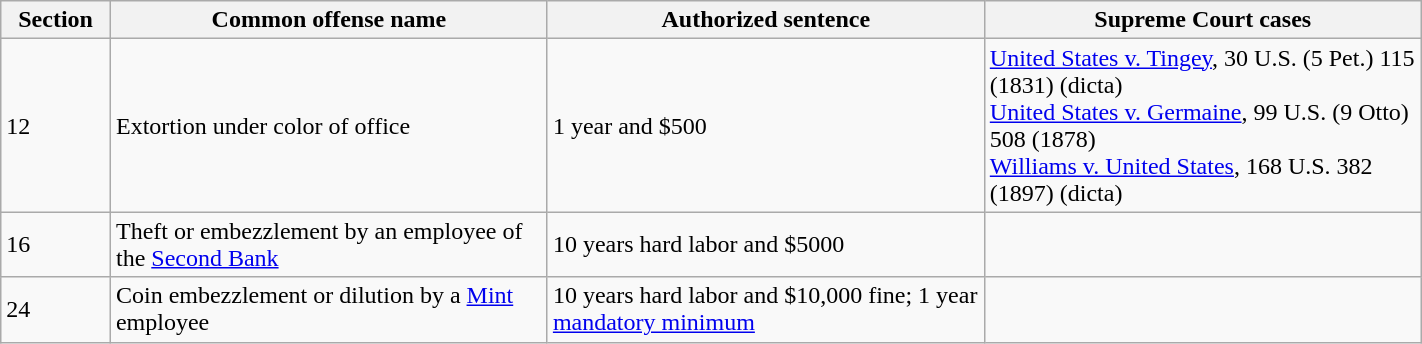<table class="wikitable" style="width:75%">
<tr>
<th scope=col width="5%">Section</th>
<th scope=col width="23%">Common offense name</th>
<th scope=col width="23%">Authorized sentence</th>
<th scope=col width="23%">Supreme Court cases</th>
</tr>
<tr>
<td>12</td>
<td>Extortion under color of office</td>
<td>1 year and $500</td>
<td><a href='#'>United States v. Tingey</a>, 30 U.S. (5 Pet.) 115 (1831) (dicta)<br><a href='#'>United States v. Germaine</a>, 99 U.S. (9 Otto) 508 (1878)<br><a href='#'>Williams v. United States</a>, 168 U.S. 382 (1897) (dicta)</td>
</tr>
<tr>
<td>16</td>
<td>Theft or embezzlement by an employee of the <a href='#'>Second Bank</a></td>
<td>10 years hard labor and $5000</td>
<td></td>
</tr>
<tr>
<td>24</td>
<td>Coin embezzlement or dilution by a <a href='#'>Mint</a> employee</td>
<td>10 years hard labor and $10,000 fine; 1 year <a href='#'>mandatory minimum</a></td>
<td></td>
</tr>
</table>
